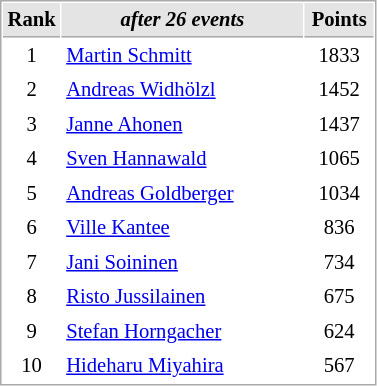<table cellspacing="1" cellpadding="3" style="border:1px solid #AAAAAA;font-size:86%">
<tr bgcolor="#E4E4E4">
<th style="border-bottom:1px solid #AAAAAA" width=10>Rank</th>
<th style="border-bottom:1px solid #AAAAAA" width=155><em>after 26 events</em></th>
<th style="border-bottom:1px solid #AAAAAA" width=40>Points</th>
</tr>
<tr>
<td align=center>1</td>
<td> <a href='#'>Martin Schmitt</a></td>
<td align=center>1833</td>
</tr>
<tr>
<td align=center>2</td>
<td> <a href='#'>Andreas Widhölzl</a></td>
<td align=center>1452</td>
</tr>
<tr>
<td align=center>3</td>
<td> <a href='#'>Janne Ahonen</a></td>
<td align=center>1437</td>
</tr>
<tr>
<td align=center>4</td>
<td> <a href='#'>Sven Hannawald</a></td>
<td align=center>1065</td>
</tr>
<tr>
<td align=center>5</td>
<td> <a href='#'>Andreas Goldberger</a></td>
<td align=center>1034</td>
</tr>
<tr>
<td align=center>6</td>
<td> <a href='#'>Ville Kantee</a></td>
<td align=center>836</td>
</tr>
<tr>
<td align=center>7</td>
<td> <a href='#'>Jani Soininen</a></td>
<td align=center>734</td>
</tr>
<tr>
<td align=center>8</td>
<td> <a href='#'>Risto Jussilainen</a></td>
<td align=center>675</td>
</tr>
<tr>
<td align=center>9</td>
<td> <a href='#'>Stefan Horngacher</a></td>
<td align=center>624</td>
</tr>
<tr>
<td align=center>10</td>
<td> <a href='#'>Hideharu Miyahira</a></td>
<td align=center>567</td>
</tr>
</table>
